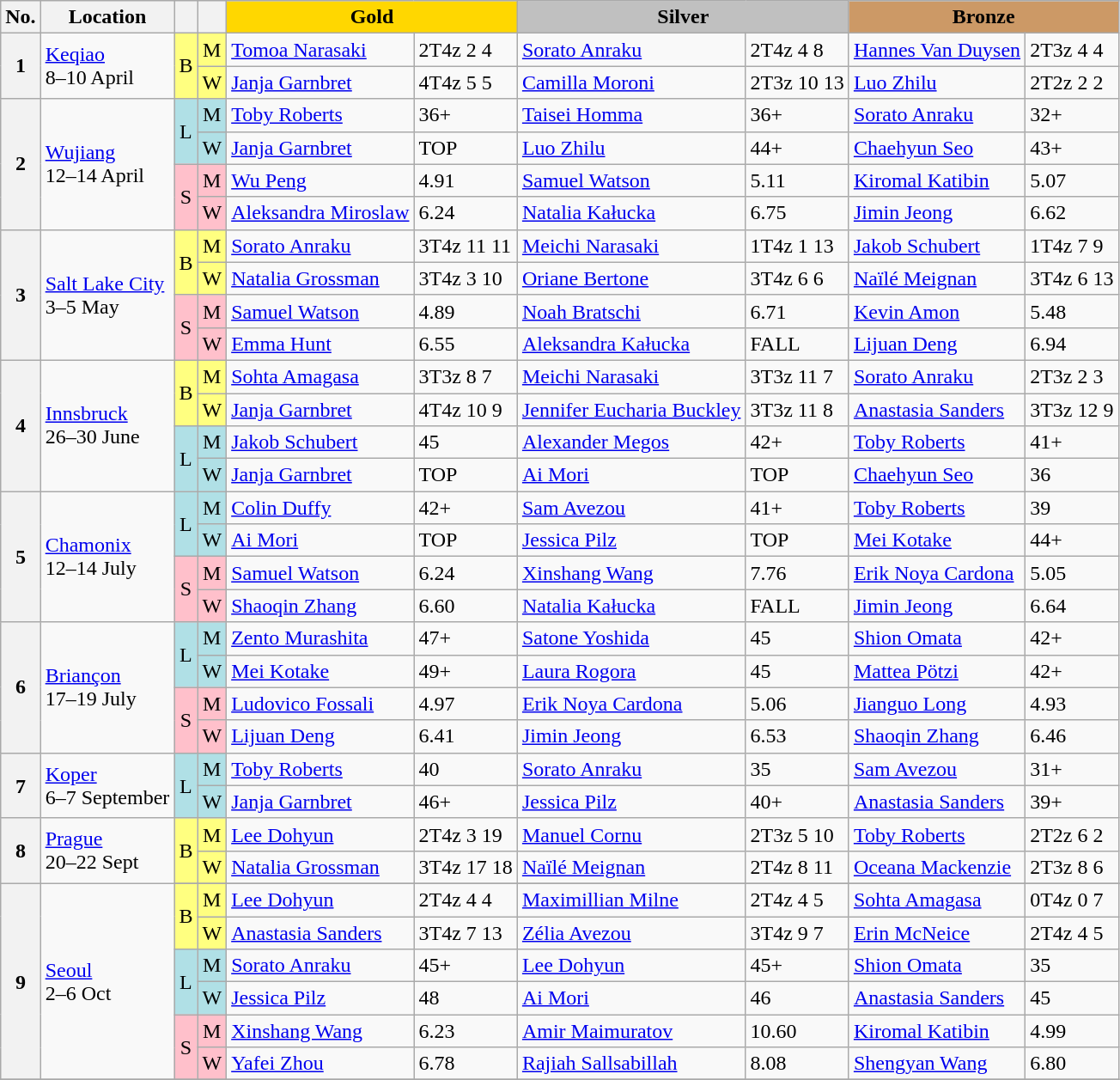<table class="wikitable">
<tr>
<th>No.</th>
<th>Location</th>
<th></th>
<th></th>
<th colspan="2" style="background-color: gold">Gold</th>
<th colspan="2" style="background-color: silver">Silver</th>
<th colspan="2" style="background-color: #cc9966">Bronze</th>
</tr>
<tr>
<th rowspan="2" align="center">1</th>
<td rowspan="2"> <a href='#'>Keqiao</a><br>8–10 April</td>
<td rowspan="2" align="center" style="background: #ffff80">B</td>
<td align="center" style="background: #ffff80">M</td>
<td> <a href='#'>Tomoa Narasaki</a></td>
<td>2T4z 2 4</td>
<td> <a href='#'>Sorato Anraku</a></td>
<td>2T4z 4 8</td>
<td> <a href='#'>Hannes Van Duysen</a></td>
<td>2T3z 4 4</td>
</tr>
<tr>
<td align="center" style="background: #ffff80">W</td>
<td> <a href='#'>Janja Garnbret</a></td>
<td>4T4z 5 5</td>
<td> <a href='#'>Camilla Moroni</a></td>
<td>2T3z 10 13</td>
<td> <a href='#'>Luo Zhilu</a></td>
<td>2T2z 2 2</td>
</tr>
<tr>
<th rowspan="4" align="center">2</th>
<td rowspan="4"> <a href='#'>Wujiang</a><br>12–14 April</td>
<td rowspan="2" align="center" style="background: PowderBlue">L</td>
<td align="center" style="background: PowderBlue">M</td>
<td> <a href='#'>Toby Roberts</a></td>
<td>36+</td>
<td> <a href='#'>Taisei Homma</a></td>
<td>36+</td>
<td> <a href='#'>Sorato Anraku</a></td>
<td>32+</td>
</tr>
<tr>
<td align="center" style="background: PowderBlue">W</td>
<td> <a href='#'>Janja Garnbret</a></td>
<td>TOP</td>
<td> <a href='#'>Luo Zhilu</a></td>
<td>44+</td>
<td> <a href='#'>Chaehyun Seo</a></td>
<td>43+</td>
</tr>
<tr>
<td rowspan="2" align="center" style="background: Pink">S</td>
<td align="center" style="background: Pink">M</td>
<td> <a href='#'>Wu Peng</a></td>
<td>4.91</td>
<td> <a href='#'>Samuel Watson</a></td>
<td>5.11</td>
<td> <a href='#'>Kiromal Katibin</a></td>
<td>5.07</td>
</tr>
<tr>
<td align="center" style="background: Pink">W</td>
<td> <a href='#'>Aleksandra Miroslaw</a></td>
<td>6.24</td>
<td> <a href='#'>Natalia Kałucka</a></td>
<td>6.75</td>
<td> <a href='#'>Jimin Jeong</a></td>
<td>6.62</td>
</tr>
<tr>
<th rowspan="4" align="center">3</th>
<td rowspan="4"> <a href='#'>Salt Lake City</a><br>3–5 May</td>
<td rowspan="2" align="center" style="background: #ffff80">B</td>
<td align="center" style="background: #ffff80">M</td>
<td> <a href='#'>Sorato Anraku</a></td>
<td>3T4z 11 11</td>
<td> <a href='#'>Meichi Narasaki</a></td>
<td>1T4z 1 13</td>
<td> <a href='#'>Jakob Schubert</a></td>
<td>1T4z 7 9</td>
</tr>
<tr>
<td align="center" style="background: #ffff80">W</td>
<td> <a href='#'>Natalia Grossman</a></td>
<td>3T4z 3 10</td>
<td> <a href='#'>Oriane Bertone</a></td>
<td>3T4z 6 6</td>
<td> <a href='#'>Naïlé Meignan</a></td>
<td>3T4z 6 13</td>
</tr>
<tr>
<td rowspan="2" align="center" style="background: Pink">S</td>
<td align="center" style="background: Pink">M</td>
<td> <a href='#'>Samuel Watson</a></td>
<td>4.89</td>
<td> <a href='#'>Noah Bratschi</a></td>
<td>6.71</td>
<td> <a href='#'>Kevin Amon</a></td>
<td>5.48</td>
</tr>
<tr>
<td align="center" style="background: Pink">W</td>
<td> <a href='#'>Emma Hunt</a></td>
<td>6.55</td>
<td> <a href='#'>Aleksandra Kałucka</a></td>
<td>FALL</td>
<td> <a href='#'>Lijuan Deng</a></td>
<td>6.94</td>
</tr>
<tr>
<th rowspan="4" align="center">4</th>
<td rowspan="4"> <a href='#'>Innsbruck</a><br>26–30 June</td>
<td rowspan="2" align="center" style="background: #ffff80">B</td>
<td align="center" style="background: #ffff80">M</td>
<td> <a href='#'>Sohta Amagasa</a></td>
<td>3T3z 8 7</td>
<td> <a href='#'>Meichi Narasaki</a></td>
<td>3T3z 11 7</td>
<td> <a href='#'>Sorato Anraku</a></td>
<td>2T3z 2 3</td>
</tr>
<tr>
<td align="center" style="background: #ffff80">W</td>
<td> <a href='#'>Janja Garnbret</a></td>
<td>4T4z 10 9</td>
<td> <a href='#'>Jennifer Eucharia Buckley</a></td>
<td>3T3z 11 8</td>
<td> <a href='#'>Anastasia Sanders</a></td>
<td>3T3z 12 9</td>
</tr>
<tr>
<td rowspan="2" align="center" style="background: PowderBlue">L</td>
<td align="center" style="background: PowderBlue">M</td>
<td> <a href='#'>Jakob Schubert</a></td>
<td>45</td>
<td> <a href='#'>Alexander Megos</a></td>
<td>42+</td>
<td> <a href='#'>Toby Roberts</a></td>
<td>41+</td>
</tr>
<tr>
<td align="center" style="background: PowderBlue">W</td>
<td> <a href='#'>Janja Garnbret</a></td>
<td>TOP</td>
<td> <a href='#'>Ai Mori</a></td>
<td>TOP</td>
<td> <a href='#'>Chaehyun Seo</a></td>
<td>36</td>
</tr>
<tr>
<th rowspan="4" align="center">5</th>
<td rowspan="4"> <a href='#'>Chamonix</a><br>12–14 July</td>
<td rowspan="2" align="center" style="background: PowderBlue">L</td>
<td align="center" style="background: PowderBlue">M</td>
<td> <a href='#'>Colin Duffy</a></td>
<td>42+</td>
<td> <a href='#'>Sam Avezou</a></td>
<td>41+</td>
<td> <a href='#'>Toby Roberts</a></td>
<td>39</td>
</tr>
<tr>
<td align="center" style="background: PowderBlue">W</td>
<td> <a href='#'>Ai Mori</a></td>
<td>TOP</td>
<td> <a href='#'>Jessica Pilz</a></td>
<td>TOP</td>
<td> <a href='#'>Mei Kotake</a></td>
<td>44+</td>
</tr>
<tr>
<td rowspan="2" align="center" style="background: Pink">S</td>
<td align="center" style="background: Pink">M</td>
<td> <a href='#'>Samuel Watson</a></td>
<td>6.24</td>
<td> <a href='#'>Xinshang Wang</a></td>
<td>7.76</td>
<td> <a href='#'>Erik Noya Cardona</a></td>
<td>5.05</td>
</tr>
<tr>
<td align="center" style="background: Pink">W</td>
<td> <a href='#'>Shaoqin Zhang</a></td>
<td>6.60</td>
<td> <a href='#'>Natalia Kałucka</a></td>
<td>FALL</td>
<td> <a href='#'>Jimin Jeong</a></td>
<td>6.64</td>
</tr>
<tr>
<th rowspan="4" align="center">6</th>
<td rowspan="4"> <a href='#'>Briançon</a><br>17–19 July</td>
<td rowspan="2" align="center" style="background: PowderBlue">L</td>
<td align="center" style="background: PowderBlue">M</td>
<td> <a href='#'>Zento Murashita</a></td>
<td>47+</td>
<td> <a href='#'>Satone Yoshida</a></td>
<td>45</td>
<td> <a href='#'>Shion Omata</a></td>
<td>42+</td>
</tr>
<tr>
<td align="center" style="background: PowderBlue">W</td>
<td> <a href='#'>Mei Kotake</a></td>
<td>49+</td>
<td> <a href='#'>Laura Rogora</a></td>
<td>45</td>
<td> <a href='#'>Mattea Pötzi</a></td>
<td>42+</td>
</tr>
<tr>
<td rowspan="2" align="center" style="background: Pink">S</td>
<td align="center" style="background: Pink">M</td>
<td> <a href='#'>Ludovico Fossali</a></td>
<td>4.97</td>
<td> <a href='#'>Erik Noya Cardona</a></td>
<td>5.06</td>
<td> <a href='#'>Jianguo Long</a></td>
<td>4.93</td>
</tr>
<tr>
<td align="center" style="background: Pink">W</td>
<td> <a href='#'>Lijuan Deng</a></td>
<td>6.41</td>
<td> <a href='#'>Jimin Jeong</a></td>
<td>6.53</td>
<td> <a href='#'>Shaoqin Zhang</a></td>
<td>6.46</td>
</tr>
<tr>
<th rowspan="2" align="center">7</th>
<td rowspan="2"> <a href='#'>Koper</a><br>6–7 September</td>
<td rowspan="2" align="center" style="background: PowderBlue">L</td>
<td align="center" style="background: PowderBlue">M</td>
<td> <a href='#'>Toby Roberts</a></td>
<td>40</td>
<td> <a href='#'>Sorato Anraku</a></td>
<td>35</td>
<td> <a href='#'>Sam Avezou</a></td>
<td>31+</td>
</tr>
<tr>
<td align="center" style="background: PowderBlue">W</td>
<td> <a href='#'>Janja Garnbret</a></td>
<td>46+</td>
<td> <a href='#'>Jessica Pilz</a></td>
<td>40+</td>
<td> <a href='#'>Anastasia Sanders</a></td>
<td>39+</td>
</tr>
<tr>
<th rowspan="2" align="center">8</th>
<td rowspan="2"> <a href='#'>Prague</a><br>20–22 Sept</td>
<td rowspan="2" align="center" style="background: #ffff80">B</td>
<td align="center" style="background: #ffff80">M</td>
<td> <a href='#'>Lee Dohyun</a></td>
<td>2T4z 3 19</td>
<td> <a href='#'>Manuel Cornu</a></td>
<td>2T3z 5 10</td>
<td> <a href='#'>Toby Roberts</a></td>
<td>2T2z 6 2</td>
</tr>
<tr>
<td align="center" style="background: #ffff80">W</td>
<td> <a href='#'>Natalia Grossman</a></td>
<td>3T4z 17 18</td>
<td> <a href='#'>Naïlé Meignan</a></td>
<td>2T4z 8 11</td>
<td> <a href='#'>Oceana Mackenzie</a></td>
<td>2T3z 8 6</td>
</tr>
<tr>
<th rowspan="7" align="center">9</th>
<td rowspan="7"> <a href='#'>Seoul</a><br>2–6 Oct</td>
</tr>
<tr>
<td rowspan="2" align="center" style="background: #ffff80">B</td>
<td align="center" style="background: #ffff80">M</td>
<td> <a href='#'>Lee Dohyun</a></td>
<td>2T4z 4 4</td>
<td> <a href='#'>Maximillian Milne</a></td>
<td>2T4z 4 5</td>
<td> <a href='#'>Sohta Amagasa</a></td>
<td>0T4z 0 7</td>
</tr>
<tr>
<td align="center" style="background: #ffff80">W</td>
<td> <a href='#'>Anastasia Sanders</a></td>
<td>3T4z 7 13</td>
<td> <a href='#'>Zélia Avezou </a></td>
<td>3T4z 9 7</td>
<td> <a href='#'>Erin McNeice</a></td>
<td>2T4z 4 5</td>
</tr>
<tr>
<td rowspan="2" align="center" style="background: PowderBlue">L</td>
<td align="center" style="background: PowderBlue">M</td>
<td> <a href='#'>Sorato Anraku</a></td>
<td>45+</td>
<td> <a href='#'>Lee Dohyun</a></td>
<td>45+</td>
<td> <a href='#'>Shion Omata</a></td>
<td>35</td>
</tr>
<tr>
<td align="center" style="background: PowderBlue">W</td>
<td> <a href='#'>Jessica Pilz</a></td>
<td>48</td>
<td> <a href='#'>Ai Mori</a></td>
<td>46</td>
<td> <a href='#'>Anastasia Sanders</a></td>
<td>45</td>
</tr>
<tr>
<td rowspan="2" align="center" style="background: Pink">S</td>
<td align="center" style="background: Pink">M</td>
<td> <a href='#'>Xinshang Wang</a></td>
<td>6.23</td>
<td> <a href='#'>Amir Maimuratov</a></td>
<td>10.60</td>
<td> <a href='#'>Kiromal Katibin</a></td>
<td>4.99</td>
</tr>
<tr>
<td align="center" style="background: Pink">W</td>
<td> <a href='#'>Yafei Zhou</a></td>
<td>6.78</td>
<td> <a href='#'>Rajiah Sallsabillah</a></td>
<td>8.08</td>
<td> <a href='#'>Shengyan Wang</a></td>
<td>6.80</td>
</tr>
<tr>
</tr>
</table>
